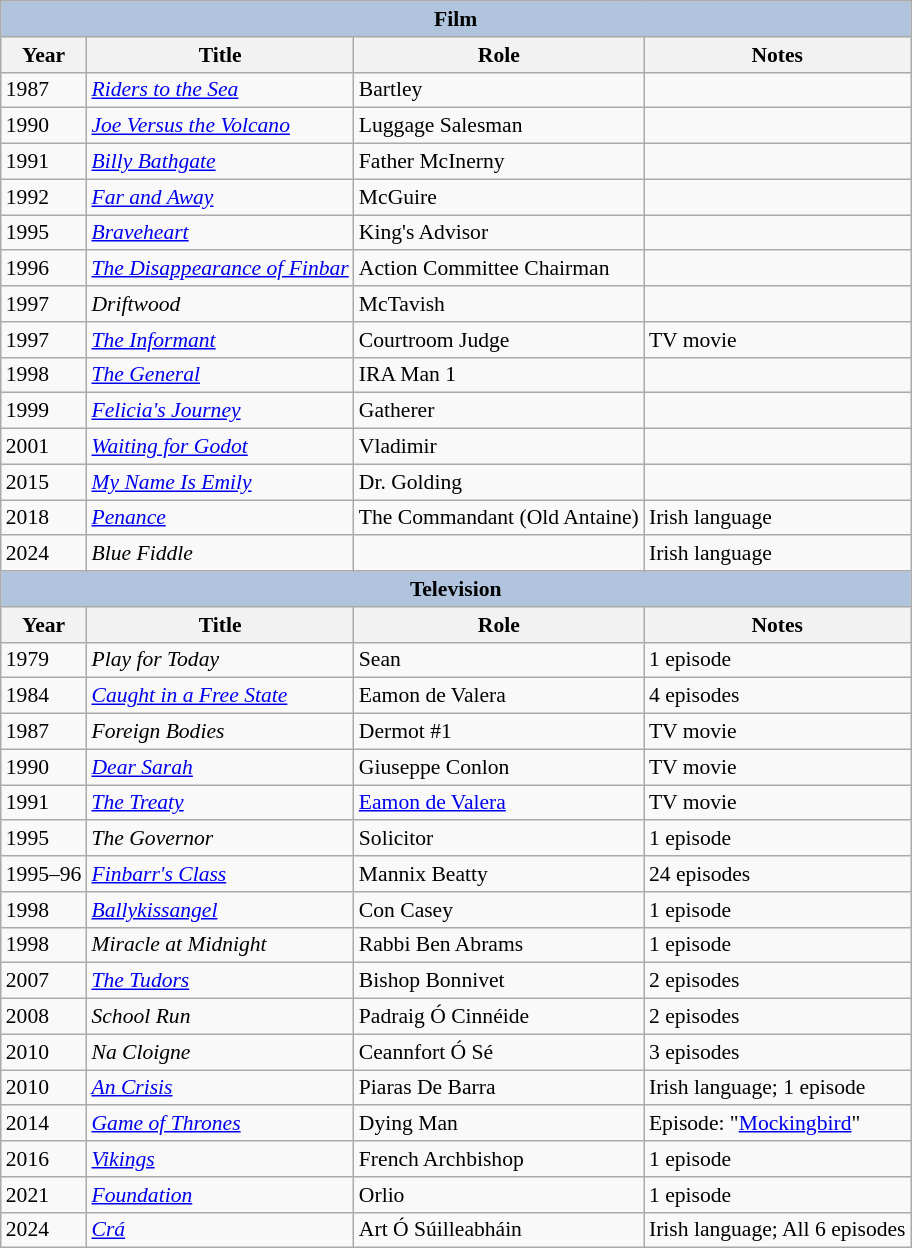<table class="wikitable" style="font-size: 90%;">
<tr>
<th colspan="4" style="background: LightSteelBlue;">Film</th>
</tr>
<tr>
<th>Year</th>
<th>Title</th>
<th>Role</th>
<th>Notes</th>
</tr>
<tr>
<td>1987</td>
<td><em><a href='#'>Riders to the Sea</a></em></td>
<td>Bartley</td>
<td></td>
</tr>
<tr>
<td>1990</td>
<td><em><a href='#'>Joe Versus the Volcano</a></em></td>
<td>Luggage Salesman</td>
<td></td>
</tr>
<tr>
<td>1991</td>
<td><em><a href='#'>Billy Bathgate</a></em></td>
<td>Father McInerny</td>
<td></td>
</tr>
<tr>
<td>1992</td>
<td><em><a href='#'>Far and Away</a></em></td>
<td>McGuire</td>
<td></td>
</tr>
<tr>
<td>1995</td>
<td><em><a href='#'>Braveheart</a></em></td>
<td>King's Advisor</td>
<td></td>
</tr>
<tr>
<td>1996</td>
<td><em><a href='#'>The Disappearance of Finbar</a></em></td>
<td>Action Committee Chairman</td>
<td></td>
</tr>
<tr>
<td>1997</td>
<td><em>Driftwood</em></td>
<td>McTavish</td>
<td></td>
</tr>
<tr>
<td>1997</td>
<td><em><a href='#'>The Informant</a></em></td>
<td>Courtroom Judge</td>
<td>TV movie</td>
</tr>
<tr>
<td>1998</td>
<td><em><a href='#'>The General</a></em></td>
<td>IRA Man 1</td>
<td></td>
</tr>
<tr>
<td>1999</td>
<td><em><a href='#'>Felicia's Journey</a></em></td>
<td>Gatherer</td>
<td></td>
</tr>
<tr>
<td>2001</td>
<td><em><a href='#'>Waiting for Godot</a></em></td>
<td>Vladimir</td>
<td></td>
</tr>
<tr>
<td>2015</td>
<td><em><a href='#'>My Name Is Emily</a></em></td>
<td>Dr. Golding</td>
<td></td>
</tr>
<tr>
<td>2018</td>
<td><em><a href='#'>Penance</a></em></td>
<td>The Commandant (Old Antaine)</td>
<td>Irish language</td>
</tr>
<tr>
<td>2024</td>
<td><em>Blue Fiddle</em></td>
<td></td>
<td>Irish language</td>
</tr>
<tr>
<th colspan="4" style="background: LightSteelBlue;">Television</th>
</tr>
<tr>
<th>Year</th>
<th>Title</th>
<th>Role</th>
<th>Notes</th>
</tr>
<tr>
<td>1979</td>
<td><em>Play for Today</em></td>
<td>Sean</td>
<td>1 episode</td>
</tr>
<tr>
<td>1984</td>
<td><em><a href='#'>Caught in a Free State</a></em></td>
<td>Eamon de Valera</td>
<td>4 episodes</td>
</tr>
<tr>
<td>1987</td>
<td><em>Foreign Bodies</em></td>
<td>Dermot #1</td>
<td>TV movie</td>
</tr>
<tr>
<td>1990</td>
<td><em><a href='#'>Dear Sarah</a></em></td>
<td>Giuseppe Conlon</td>
<td>TV movie</td>
</tr>
<tr>
<td>1991</td>
<td><em><a href='#'>The Treaty</a></em></td>
<td><a href='#'>Eamon de Valera</a></td>
<td>TV movie</td>
</tr>
<tr>
<td>1995</td>
<td><em>The Governor</em></td>
<td>Solicitor</td>
<td>1 episode</td>
</tr>
<tr>
<td>1995–96</td>
<td><em><a href='#'>Finbarr's Class</a></em></td>
<td>Mannix Beatty</td>
<td>24 episodes</td>
</tr>
<tr>
<td>1998</td>
<td><em><a href='#'>Ballykissangel</a></em></td>
<td>Con Casey</td>
<td>1 episode</td>
</tr>
<tr>
<td>1998</td>
<td><em>Miracle at Midnight</em></td>
<td>Rabbi Ben Abrams</td>
<td>1 episode</td>
</tr>
<tr>
<td>2007</td>
<td><em><a href='#'>The Tudors</a></em></td>
<td>Bishop Bonnivet</td>
<td>2 episodes</td>
</tr>
<tr>
<td>2008</td>
<td><em>School Run</em></td>
<td>Padraig Ó Cinnéide</td>
<td>2 episodes</td>
</tr>
<tr>
<td>2010</td>
<td><em>Na Cloigne</em></td>
<td>Ceannfort Ó Sé</td>
<td>3 episodes</td>
</tr>
<tr>
<td>2010</td>
<td><em><a href='#'>An Crisis</a></em></td>
<td>Piaras De Barra</td>
<td>Irish language; 1 episode</td>
</tr>
<tr>
<td>2014</td>
<td><em><a href='#'>Game of Thrones</a></em></td>
<td>Dying Man</td>
<td>Episode: "<a href='#'>Mockingbird</a>"</td>
</tr>
<tr>
<td>2016</td>
<td><em><a href='#'>Vikings</a></em></td>
<td>French Archbishop</td>
<td>1 episode</td>
</tr>
<tr>
<td>2021</td>
<td><em><a href='#'>Foundation</a></em></td>
<td>Orlio</td>
<td>1 episode</td>
</tr>
<tr>
<td>2024</td>
<td><em><a href='#'>Crá</a></em></td>
<td>Art Ó Súilleabháin</td>
<td>Irish language; All 6 episodes</td>
</tr>
</table>
